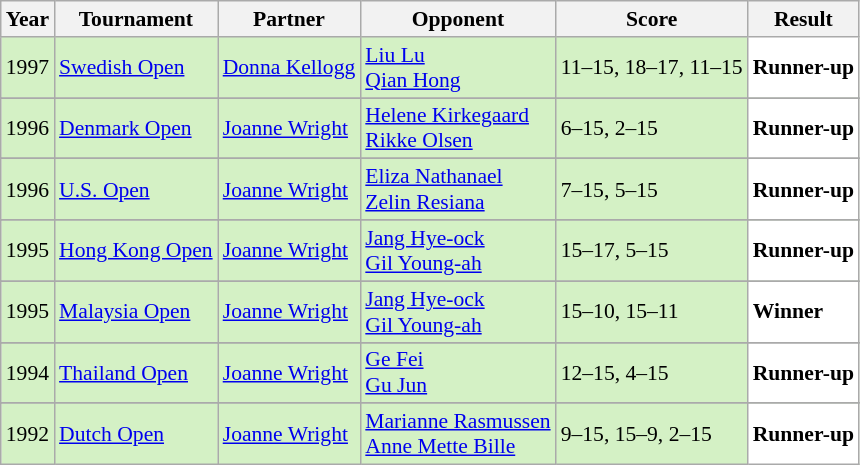<table class="sortable wikitable" style="font-size: 90%;">
<tr>
<th>Year</th>
<th>Tournament</th>
<th>Partner</th>
<th>Opponent</th>
<th>Score</th>
<th>Result</th>
</tr>
<tr style="background:#D4F1C5">
<td align="center">1997</td>
<td align="left"><a href='#'>Swedish Open</a></td>
<td align="left"> <a href='#'>Donna Kellogg</a></td>
<td align="left"> <a href='#'>Liu Lu</a> <br>  <a href='#'>Qian Hong</a></td>
<td align="left">11–15, 18–17, 11–15</td>
<td style="text-align:left; background:white"> <strong>Runner-up</strong></td>
</tr>
<tr>
</tr>
<tr style="background:#D4F1C5">
<td align="center">1996</td>
<td align="left"><a href='#'>Denmark Open</a></td>
<td align="left"> <a href='#'>Joanne Wright</a></td>
<td align="left"> <a href='#'>Helene Kirkegaard</a> <br>  <a href='#'>Rikke Olsen</a></td>
<td align="left">6–15, 2–15</td>
<td style="text-align:left; background:white"> <strong>Runner-up</strong></td>
</tr>
<tr>
</tr>
<tr style="background:#D4F1C5">
<td align="center">1996</td>
<td align="left"><a href='#'>U.S. Open</a></td>
<td align="left"> <a href='#'>Joanne Wright</a></td>
<td align="left"> <a href='#'>Eliza Nathanael</a> <br>  <a href='#'>Zelin Resiana</a></td>
<td align="left">7–15, 5–15</td>
<td style="text-align:left; background:white"> <strong>Runner-up</strong></td>
</tr>
<tr>
</tr>
<tr style="background:#D4F1C5">
<td align="center">1995</td>
<td align="left"><a href='#'>Hong Kong Open</a></td>
<td align="left"> <a href='#'>Joanne Wright</a></td>
<td align="left"> <a href='#'>Jang Hye-ock</a> <br>  <a href='#'>Gil Young-ah</a></td>
<td align="left">15–17, 5–15</td>
<td style="text-align:left; background:white"> <strong>Runner-up</strong></td>
</tr>
<tr>
</tr>
<tr style="background:#D4F1C5">
<td align="center">1995</td>
<td align="left"><a href='#'>Malaysia Open</a></td>
<td align="left"> <a href='#'>Joanne Wright</a></td>
<td align="left"> <a href='#'>Jang Hye-ock</a> <br>  <a href='#'>Gil Young-ah</a></td>
<td align="left">15–10, 15–11</td>
<td style="text-align:left; background:white"> <strong>Winner</strong></td>
</tr>
<tr>
</tr>
<tr style="background:#D4F1C5">
<td align="center">1994</td>
<td align="left"><a href='#'>Thailand Open</a></td>
<td align="left"> <a href='#'>Joanne Wright</a></td>
<td align="left"> <a href='#'>Ge Fei</a> <br>  <a href='#'>Gu Jun</a></td>
<td align="left">12–15, 4–15</td>
<td style="text-align:left; background:white"> <strong>Runner-up</strong></td>
</tr>
<tr>
</tr>
<tr style="background:#D4F1C5">
<td align="center">1992</td>
<td align="left"><a href='#'>Dutch Open</a></td>
<td align="left"> <a href='#'>Joanne Wright</a></td>
<td align="left"> <a href='#'>Marianne Rasmussen</a> <br>  <a href='#'>Anne Mette Bille</a></td>
<td align="left">9–15, 15–9, 2–15</td>
<td style="text-align:left; background:white"> <strong>Runner-up</strong></td>
</tr>
</table>
